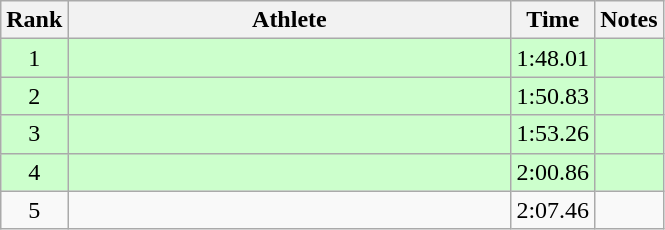<table class="wikitable" style="text-align:center">
<tr>
<th>Rank</th>
<th Style="width:18em">Athlete</th>
<th>Time</th>
<th>Notes</th>
</tr>
<tr style="background:#cfc">
<td>1</td>
<td style="text-align:left"></td>
<td>1:48.01</td>
<td></td>
</tr>
<tr style="background:#cfc">
<td>2</td>
<td style="text-align:left"></td>
<td>1:50.83</td>
<td></td>
</tr>
<tr style="background:#cfc">
<td>3</td>
<td style="text-align:left"></td>
<td>1:53.26</td>
<td></td>
</tr>
<tr style="background:#cfc">
<td>4</td>
<td style="text-align:left"></td>
<td>2:00.86</td>
<td></td>
</tr>
<tr>
<td>5</td>
<td style="text-align:left"></td>
<td>2:07.46</td>
<td></td>
</tr>
</table>
